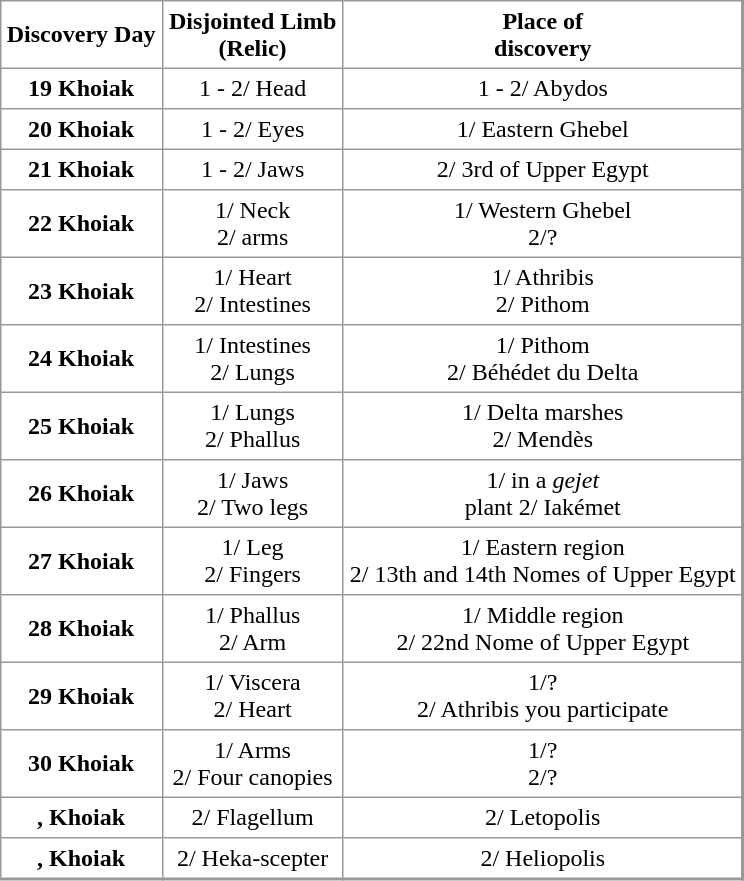<table align="center" rules="all" cellspacing="0" cellpadding="4" style="border: 1px solid #999; border-right: 2px solid #999; border-bottom:2px solid #999; text-align:center; background: #FFFFFF">
<tr>
<th>Discovery Day</th>
<th>Disjointed Limb<br>(Relic)</th>
<th>Place of<br>discovery</th>
</tr>
<tr>
<th>19 Khoiak</th>
<td>1 - 2/ Head</td>
<td>1 - 2/ Abydos</td>
</tr>
<tr>
<th>20 Khoiak</th>
<td>1 - 2/ Eyes</td>
<td>1/ Eastern Ghebel</td>
</tr>
<tr>
<th>21 Khoiak</th>
<td>1 - 2/ Jaws</td>
<td>2/ <abbr>3rd</abbr> of Upper Egypt</td>
</tr>
<tr>
<th>22 Khoiak</th>
<td>1/ Neck<br>2/ arms</td>
<td>1/ Western Ghebel<br>2/?</td>
</tr>
<tr>
<th>23 Khoiak</th>
<td>1/ Heart<br>2/ Intestines</td>
<td>1/ Athribis<br>2/ Pithom</td>
</tr>
<tr>
<th>24 Khoiak</th>
<td>1/ Intestines<br>2/ Lungs</td>
<td>1/ Pithom<br>2/ Béhédet du Delta</td>
</tr>
<tr>
<th>25 Khoiak</th>
<td>1/ Lungs<br>2/ Phallus</td>
<td>1/ Delta marshes<br>2/ Mendès</td>
</tr>
<tr>
<th>26 Khoiak</th>
<td>1/ Jaws<br>2/ Two legs</td>
<td>1/ in a <em>gejet</em><br>plant 2/ Iakémet</td>
</tr>
<tr>
<th>27 Khoiak</th>
<td>1/ Leg<br>2/ Fingers</td>
<td>1/ Eastern region<br>2/ 13th and 14th <abbr>Nomes</abbr> of Upper Egypt</td>
</tr>
<tr>
<th>28 Khoiak</th>
<td>1/ Phallus<br>2/ Arm</td>
<td>1/ Middle region<br>2/ <abbr>22nd Nome</abbr> of Upper Egypt</td>
</tr>
<tr>
<th>29 Khoiak</th>
<td>1/ Viscera<br>2/ Heart</td>
<td>1/?<br>2/ Athribis you participate</td>
</tr>
<tr>
<th>30 Khoiak</th>
<td>1/ Arms<br>2/ Four canopies</td>
<td>1/?<br>2/?</td>
</tr>
<tr>
<th>, Khoiak</th>
<td>2/ Flagellum</td>
<td>2/ Letopolis</td>
</tr>
<tr>
<th>, Khoiak</th>
<td>2/ Heka-scepter</td>
<td>2/ Heliopolis</td>
</tr>
</table>
